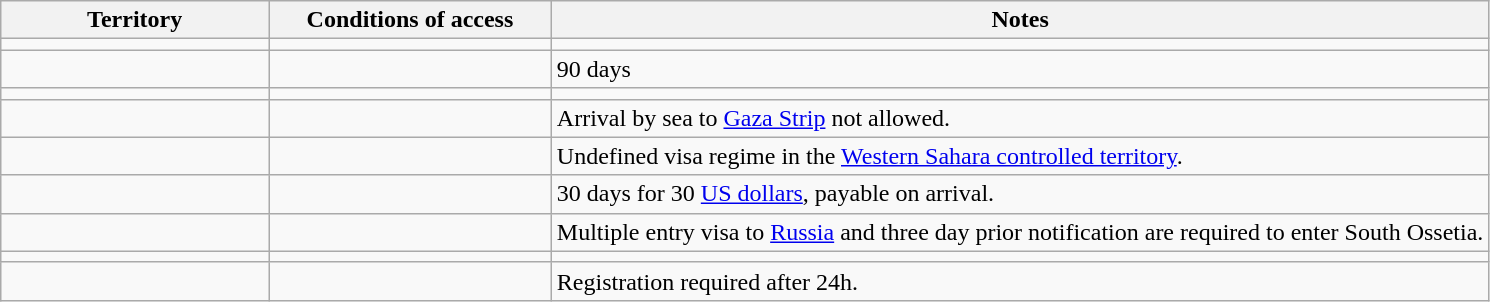<table class="wikitable" style="text-align: left; table-layout: fixed;">
<tr>
<th style="width:18%;">Territory</th>
<th style="width:19%;">Conditions of access</th>
<th>Notes</th>
</tr>
<tr>
<td></td>
<td></td>
<td></td>
</tr>
<tr>
<td></td>
<td></td>
<td>90 days</td>
</tr>
<tr>
<td></td>
<td></td>
<td></td>
</tr>
<tr>
<td></td>
<td></td>
<td>Arrival by sea to <a href='#'>Gaza Strip</a> not allowed.</td>
</tr>
<tr>
<td></td>
<td></td>
<td>Undefined visa regime in the <a href='#'>Western Sahara controlled territory</a>.</td>
</tr>
<tr>
<td></td>
<td></td>
<td>30 days for 30 <a href='#'>US dollars</a>, payable on arrival.</td>
</tr>
<tr>
<td></td>
<td></td>
<td>Multiple entry visa to <a href='#'>Russia</a> and three day prior notification are required to enter South Ossetia.</td>
</tr>
<tr>
<td></td>
<td></td>
<td></td>
</tr>
<tr>
<td></td>
<td></td>
<td>Registration required after 24h.</td>
</tr>
</table>
